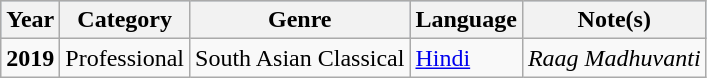<table class="wikitable">
<tr style="background:#b0c4de; text-align:center;">
<th>Year</th>
<th>Category</th>
<th>Genre</th>
<th>Language</th>
<th>Note(s)</th>
</tr>
<tr>
<td><strong>2019</strong></td>
<td>Professional</td>
<td>South Asian Classical</td>
<td><a href='#'>Hindi</a></td>
<td><em>Raag Madhuvanti</em></td>
</tr>
</table>
